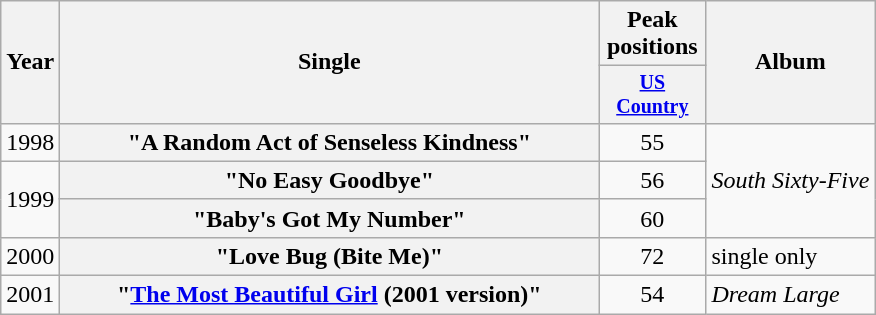<table class="wikitable plainrowheaders" style="text-align:center;">
<tr>
<th rowspan="2">Year</th>
<th rowspan="2" style="width:22em;">Single</th>
<th colspan="1">Peak positions</th>
<th rowspan="2">Album</th>
</tr>
<tr style="font-size:smaller;">
<th width="65"><a href='#'>US Country</a></th>
</tr>
<tr>
<td>1998</td>
<th scope="row">"A Random Act of Senseless Kindness"</th>
<td>55</td>
<td align="left" rowspan="3"><em>South Sixty-Five</em></td>
</tr>
<tr>
<td rowspan="2">1999</td>
<th scope="row">"No Easy Goodbye"</th>
<td>56</td>
</tr>
<tr>
<th scope="row">"Baby's Got My Number"</th>
<td>60</td>
</tr>
<tr>
<td>2000</td>
<th scope="row">"Love Bug (Bite Me)"</th>
<td>72</td>
<td align="left">single only</td>
</tr>
<tr>
<td>2001</td>
<th scope="row">"<a href='#'>The Most Beautiful Girl</a> (2001 version)"</th>
<td>54</td>
<td align="left"><em>Dream Large</em></td>
</tr>
</table>
